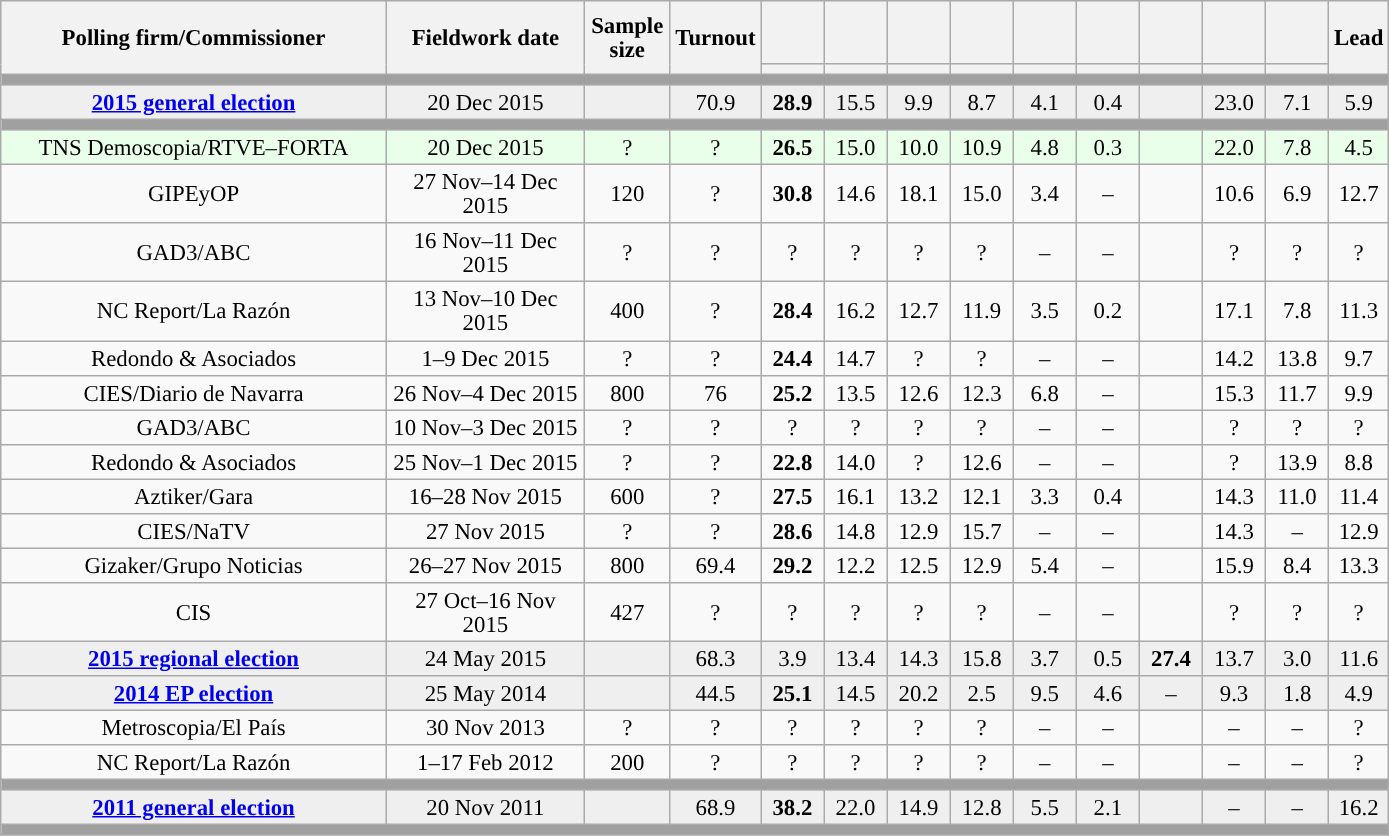<table class="wikitable collapsible collapsed" style="text-align:center; font-size:95%; line-height:16px;">
<tr style="height:42px; background-color:#E9E9E9">
<th style="width:250px;" rowspan="2">Polling firm/Commissioner</th>
<th style="width:125px;" rowspan="2">Fieldwork date</th>
<th style="width:50px;" rowspan="2">Sample size</th>
<th style="width:45px;" rowspan="2">Turnout</th>
<th style="width:35px;"></th>
<th style="width:35px;"></th>
<th style="width:35px;"><br></th>
<th style="width:35px;"></th>
<th style="width:35px;"></th>
<th style="width:35px;"></th>
<th style="width:35px;"></th>
<th style="width:35px;"></th>
<th style="width:35px;"></th>
<th style="width:30px;" rowspan="2">Lead</th>
</tr>
<tr>
<th style="color:inherit;background:"></th>
<th style="color:inherit;background:"></th>
<th style="color:inherit;background:"></th>
<th style="color:inherit;background:"></th>
<th style="color:inherit;background:"></th>
<th style="color:inherit;background:"></th>
<th style="color:inherit;background:"></th>
<th style="color:inherit;background:"></th>
<th style="color:inherit;background:"></th>
</tr>
<tr>
<td colspan="14" style="background:#A0A0A0"></td>
</tr>
<tr style="background:#EFEFEF;">
<td><strong><a href='#'>2015 general election</a></strong></td>
<td>20 Dec 2015</td>
<td></td>
<td>70.9</td>
<td><strong>28.9</strong><br></td>
<td>15.5<br></td>
<td>9.9<br></td>
<td>8.7<br></td>
<td>4.1<br></td>
<td>0.4<br></td>
<td></td>
<td>23.0<br></td>
<td>7.1<br></td>
<td style="background:">5.9</td>
</tr>
<tr>
<td colspan="14" style="background:#A0A0A0"></td>
</tr>
<tr style="background:#EAFFEA;">
<td>TNS Demoscopia/RTVE–FORTA</td>
<td>20 Dec 2015</td>
<td>?</td>
<td>?</td>
<td><strong>26.5</strong><br></td>
<td>15.0<br></td>
<td>10.0<br></td>
<td>10.9<br></td>
<td>4.8<br></td>
<td>0.3<br></td>
<td></td>
<td>22.0<br></td>
<td>7.8<br></td>
<td style="background:">4.5</td>
</tr>
<tr>
<td>GIPEyOP</td>
<td>27 Nov–14 Dec 2015</td>
<td>120</td>
<td>?</td>
<td><strong>30.8</strong><br></td>
<td>14.6<br></td>
<td>18.1<br></td>
<td>15.0<br></td>
<td>3.4<br></td>
<td>–</td>
<td></td>
<td>10.6<br></td>
<td>6.9<br></td>
<td style="background:">12.7</td>
</tr>
<tr>
<td>GAD3/ABC</td>
<td>16 Nov–11 Dec 2015</td>
<td>?</td>
<td>?</td>
<td>?<br></td>
<td>?<br></td>
<td>?<br></td>
<td>?<br></td>
<td>–</td>
<td>–</td>
<td></td>
<td>?<br></td>
<td>?<br></td>
<td style="background:">?</td>
</tr>
<tr>
<td>NC Report/La Razón</td>
<td>13 Nov–10 Dec 2015</td>
<td>400</td>
<td>?</td>
<td><strong>28.4</strong><br></td>
<td>16.2<br></td>
<td>12.7<br></td>
<td>11.9<br></td>
<td>3.5<br></td>
<td>0.2<br></td>
<td></td>
<td>17.1<br></td>
<td>7.8<br></td>
<td style="background:">11.3</td>
</tr>
<tr>
<td>Redondo & Asociados</td>
<td>1–9 Dec 2015</td>
<td>?</td>
<td>?</td>
<td><strong>24.4</strong><br></td>
<td>14.7<br></td>
<td>?<br></td>
<td>?<br></td>
<td>–</td>
<td>–</td>
<td></td>
<td>14.2<br></td>
<td>13.8<br></td>
<td style="background:">9.7</td>
</tr>
<tr>
<td>CIES/Diario de Navarra</td>
<td>26 Nov–4 Dec 2015</td>
<td>800</td>
<td>76</td>
<td><strong>25.2</strong><br></td>
<td>13.5<br></td>
<td>12.6<br></td>
<td>12.3<br></td>
<td>6.8<br></td>
<td>–</td>
<td></td>
<td>15.3<br></td>
<td>11.7<br></td>
<td style="background:">9.9</td>
</tr>
<tr>
<td>GAD3/ABC</td>
<td>10 Nov–3 Dec 2015</td>
<td>?</td>
<td>?</td>
<td>?<br></td>
<td>?<br></td>
<td>?<br></td>
<td>?<br></td>
<td>–</td>
<td>–</td>
<td></td>
<td>?<br></td>
<td>?<br></td>
<td style="background:">?</td>
</tr>
<tr>
<td>Redondo & Asociados</td>
<td>25 Nov–1 Dec 2015</td>
<td>?</td>
<td>?</td>
<td><strong>22.8</strong><br></td>
<td>14.0<br></td>
<td>?<br></td>
<td>12.6<br></td>
<td>–</td>
<td>–</td>
<td></td>
<td>?<br></td>
<td>13.9<br></td>
<td style="background:">8.8</td>
</tr>
<tr>
<td>Aztiker/Gara</td>
<td>16–28 Nov 2015</td>
<td>600</td>
<td>?</td>
<td><strong>27.5</strong><br></td>
<td>16.1<br></td>
<td>13.2<br></td>
<td>12.1<br></td>
<td>3.3<br></td>
<td>0.4<br></td>
<td></td>
<td>14.3<br></td>
<td>11.0<br></td>
<td style="background:">11.4</td>
</tr>
<tr>
<td>CIES/NaTV</td>
<td>27 Nov 2015</td>
<td>?</td>
<td>?</td>
<td><strong>28.6</strong><br></td>
<td>14.8<br></td>
<td>12.9<br></td>
<td>15.7<br></td>
<td>–</td>
<td>–</td>
<td></td>
<td>14.3<br></td>
<td>–</td>
<td style="background:">12.9</td>
</tr>
<tr>
<td>Gizaker/Grupo Noticias</td>
<td>26–27 Nov 2015</td>
<td>800</td>
<td>69.4</td>
<td><strong>29.2</strong><br></td>
<td>12.2<br></td>
<td>12.5<br></td>
<td>12.9<br></td>
<td>5.4<br></td>
<td>–</td>
<td></td>
<td>15.9<br></td>
<td>8.4<br></td>
<td style="background:">13.3</td>
</tr>
<tr>
<td>CIS</td>
<td>27 Oct–16 Nov 2015</td>
<td>427</td>
<td>?</td>
<td>?<br></td>
<td>?<br></td>
<td>?<br></td>
<td>?<br></td>
<td>–</td>
<td>–</td>
<td></td>
<td>?<br></td>
<td>?<br></td>
<td style="background:">?</td>
</tr>
<tr style="background:#EFEFEF;">
<td><strong><a href='#'>2015 regional election</a></strong></td>
<td>24 May 2015</td>
<td></td>
<td>68.3</td>
<td>3.9<br></td>
<td>13.4<br></td>
<td>14.3<br></td>
<td>15.8<br></td>
<td>3.7<br></td>
<td>0.5<br></td>
<td><strong>27.4</strong><br></td>
<td>13.7<br></td>
<td>3.0<br></td>
<td style="background:">11.6</td>
</tr>
<tr style="background:#EFEFEF;">
<td><strong><a href='#'>2014 EP election</a></strong></td>
<td>25 May 2014</td>
<td></td>
<td>44.5</td>
<td><strong>25.1</strong><br></td>
<td>14.5<br></td>
<td>20.2<br></td>
<td>2.5<br></td>
<td>9.5<br></td>
<td>4.6<br></td>
<td>–</td>
<td>9.3<br></td>
<td>1.8<br></td>
<td style="background:">4.9</td>
</tr>
<tr>
<td>Metroscopia/El País</td>
<td>30 Nov 2013</td>
<td>?</td>
<td>?</td>
<td>?<br></td>
<td>?<br></td>
<td>?<br></td>
<td>?<br></td>
<td>–</td>
<td>–</td>
<td></td>
<td>–</td>
<td>–</td>
<td style="background:">?</td>
</tr>
<tr>
<td>NC Report/La Razón</td>
<td>1–17 Feb 2012</td>
<td>200</td>
<td>?</td>
<td>?<br></td>
<td>?<br></td>
<td>?<br></td>
<td>?<br></td>
<td>–</td>
<td>–</td>
<td></td>
<td>–</td>
<td>–</td>
<td style="background:">?</td>
</tr>
<tr>
<td colspan="14" style="background:#A0A0A0"></td>
</tr>
<tr style="background:#EFEFEF;">
<td><strong><a href='#'>2011 general election</a></strong></td>
<td>20 Nov 2011</td>
<td></td>
<td>68.9</td>
<td><strong>38.2</strong><br></td>
<td>22.0<br></td>
<td>14.9<br></td>
<td>12.8<br></td>
<td>5.5<br></td>
<td>2.1<br></td>
<td></td>
<td>–</td>
<td>–</td>
<td style="background:">16.2</td>
</tr>
<tr>
<td colspan="14" style="background:#A0A0A0"></td>
</tr>
</table>
